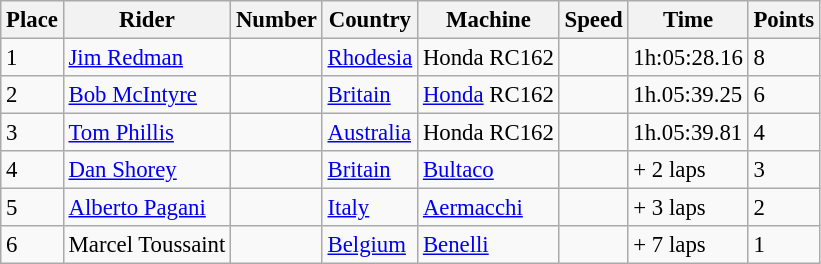<table class="wikitable" style="font-size: 95%;">
<tr>
<th>Place</th>
<th>Rider</th>
<th>Number</th>
<th>Country</th>
<th>Machine</th>
<th>Speed</th>
<th>Time</th>
<th>Points</th>
</tr>
<tr>
<td>1</td>
<td> <a href='#'>Jim Redman</a></td>
<td></td>
<td><a href='#'>Rhodesia</a></td>
<td>Honda RC162</td>
<td></td>
<td>1h:05:28.16</td>
<td>8</td>
</tr>
<tr>
<td>2</td>
<td> <a href='#'>Bob McIntyre</a></td>
<td></td>
<td><a href='#'>Britain</a></td>
<td><a href='#'>Honda</a> RC162</td>
<td></td>
<td>1h.05:39.25</td>
<td>6</td>
</tr>
<tr>
<td>3</td>
<td> <a href='#'>Tom Phillis</a></td>
<td></td>
<td><a href='#'>Australia</a></td>
<td>Honda RC162</td>
<td></td>
<td>1h.05:39.81</td>
<td>4</td>
</tr>
<tr>
<td>4</td>
<td> <a href='#'>Dan Shorey</a></td>
<td></td>
<td><a href='#'>Britain</a></td>
<td><a href='#'>Bultaco</a></td>
<td></td>
<td>+ 2 laps</td>
<td>3</td>
</tr>
<tr>
<td>5</td>
<td> <a href='#'>Alberto Pagani</a></td>
<td></td>
<td><a href='#'>Italy</a></td>
<td><a href='#'>Aermacchi</a></td>
<td></td>
<td>+ 3 laps</td>
<td>2</td>
</tr>
<tr>
<td>6</td>
<td> Marcel Toussaint</td>
<td></td>
<td><a href='#'>Belgium</a></td>
<td><a href='#'>Benelli</a></td>
<td></td>
<td>+ 7 laps</td>
<td>1</td>
</tr>
</table>
